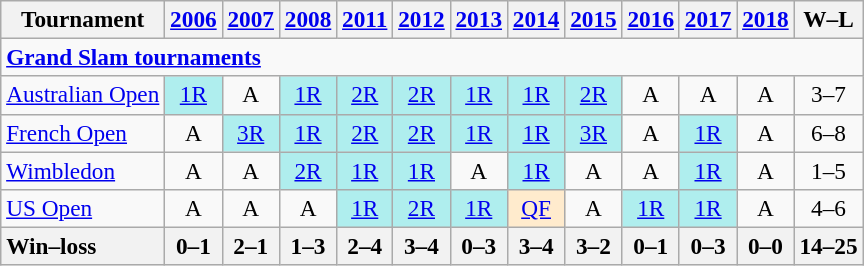<table class=wikitable style=text-align:center;font-size:97%>
<tr>
<th>Tournament</th>
<th><a href='#'>2006</a></th>
<th><a href='#'>2007</a></th>
<th><a href='#'>2008</a></th>
<th><a href='#'>2011</a></th>
<th><a href='#'>2012</a></th>
<th><a href='#'>2013</a></th>
<th><a href='#'>2014</a></th>
<th><a href='#'>2015</a></th>
<th><a href='#'>2016</a></th>
<th><a href='#'>2017</a></th>
<th><a href='#'>2018</a></th>
<th>W–L</th>
</tr>
<tr>
<td colspan=13 align=left><strong><a href='#'>Grand Slam tournaments</a></strong></td>
</tr>
<tr>
<td align=left><a href='#'>Australian Open</a></td>
<td bgcolor=afeeee><a href='#'>1R</a></td>
<td>A</td>
<td bgcolor=afeeee><a href='#'>1R</a></td>
<td bgcolor=afeeee><a href='#'>2R</a></td>
<td bgcolor=afeeee><a href='#'>2R</a></td>
<td bgcolor=afeeee><a href='#'>1R</a></td>
<td bgcolor=afeeee><a href='#'>1R</a></td>
<td bgcolor=afeeee><a href='#'>2R</a></td>
<td>A</td>
<td>A</td>
<td>A</td>
<td>3–7</td>
</tr>
<tr>
<td align=left><a href='#'>French Open</a></td>
<td>A</td>
<td bgcolor=afeeee><a href='#'>3R</a></td>
<td bgcolor=afeeee><a href='#'>1R</a></td>
<td bgcolor=afeeee><a href='#'>2R</a></td>
<td bgcolor=afeeee><a href='#'>2R</a></td>
<td bgcolor=afeeee><a href='#'>1R</a></td>
<td bgcolor=afeeee><a href='#'>1R</a></td>
<td bgcolor=afeeee><a href='#'>3R</a></td>
<td>A</td>
<td bgcolor=afeeee><a href='#'>1R</a></td>
<td>A</td>
<td>6–8</td>
</tr>
<tr>
<td align=left><a href='#'>Wimbledon</a></td>
<td>A</td>
<td>A</td>
<td bgcolor=afeeee><a href='#'>2R</a></td>
<td bgcolor=afeeee><a href='#'>1R</a></td>
<td bgcolor=afeeee><a href='#'>1R</a></td>
<td>A</td>
<td bgcolor=afeeee><a href='#'>1R</a></td>
<td>A</td>
<td>A</td>
<td bgcolor=afeeee><a href='#'>1R</a></td>
<td>A</td>
<td>1–5</td>
</tr>
<tr>
<td align=left><a href='#'>US Open</a></td>
<td>A</td>
<td>A</td>
<td>A</td>
<td bgcolor=afeeee><a href='#'>1R</a></td>
<td bgcolor=afeeee><a href='#'>2R</a></td>
<td bgcolor=afeeee><a href='#'>1R</a></td>
<td bgcolor=ffebcd><a href='#'>QF</a></td>
<td>A</td>
<td bgcolor=afeeee><a href='#'>1R</a></td>
<td bgcolor=afeeee><a href='#'>1R</a></td>
<td>A</td>
<td>4–6</td>
</tr>
<tr>
<th style=text-align:left>Win–loss</th>
<th>0–1</th>
<th>2–1</th>
<th>1–3</th>
<th>2–4</th>
<th>3–4</th>
<th>0–3</th>
<th>3–4</th>
<th>3–2</th>
<th>0–1</th>
<th>0–3</th>
<th>0–0</th>
<th>14–25</th>
</tr>
</table>
